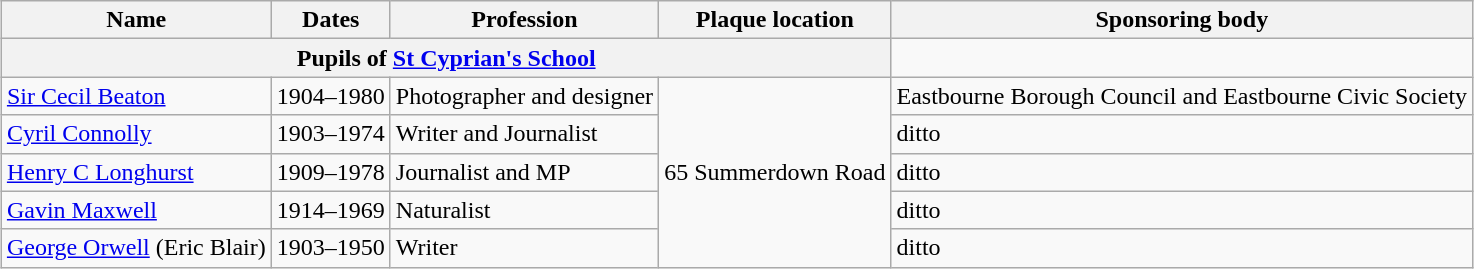<table class=wikitable style="margin: 1em auto;">
<tr>
<th>Name</th>
<th>Dates</th>
<th>Profession</th>
<th>Plaque location</th>
<th>Sponsoring body</th>
</tr>
<tr>
<th Colspan="4" align="center"><strong>Pupils of <a href='#'>St Cyprian's School</a></strong></th>
</tr>
<tr>
<td><a href='#'>Sir Cecil Beaton</a></td>
<td>1904–1980</td>
<td>Photographer and designer</td>
<td Rowspan=5>65 Summerdown Road</td>
<td>Eastbourne Borough Council and Eastbourne Civic Society</td>
</tr>
<tr>
<td><a href='#'>Cyril Connolly</a></td>
<td>1903–1974</td>
<td>Writer and Journalist</td>
<td>ditto</td>
</tr>
<tr>
<td><a href='#'>Henry C Longhurst</a></td>
<td>1909–1978</td>
<td>Journalist and MP</td>
<td>ditto</td>
</tr>
<tr>
<td><a href='#'>Gavin Maxwell</a></td>
<td>1914–1969</td>
<td>Naturalist</td>
<td>ditto</td>
</tr>
<tr>
<td><a href='#'>George Orwell</a> (Eric Blair)</td>
<td>1903–1950</td>
<td>Writer</td>
<td>ditto</td>
</tr>
</table>
